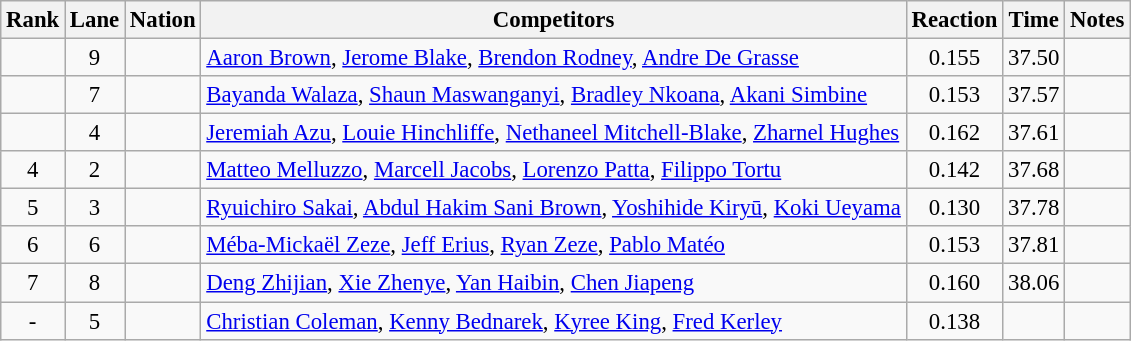<table class="wikitable sortable" style="text-align:center; font-size:95%">
<tr>
<th>Rank</th>
<th>Lane</th>
<th>Nation</th>
<th>Competitors</th>
<th>Reaction</th>
<th>Time</th>
<th>Notes</th>
</tr>
<tr>
<td></td>
<td>9</td>
<td align=left></td>
<td align=left><a href='#'>Aaron Brown</a>, <a href='#'>Jerome Blake</a>, <a href='#'>Brendon Rodney</a>, <a href='#'>Andre De Grasse</a></td>
<td>0.155</td>
<td>37.50</td>
<td></td>
</tr>
<tr>
<td></td>
<td>7</td>
<td align=left></td>
<td align=left><a href='#'>Bayanda Walaza</a>, <a href='#'>Shaun Maswanganyi</a>, <a href='#'>Bradley Nkoana</a>, <a href='#'>Akani Simbine</a></td>
<td>0.153</td>
<td>37.57</td>
<td></td>
</tr>
<tr>
<td></td>
<td>4</td>
<td align=left></td>
<td align=left><a href='#'>Jeremiah Azu</a>, <a href='#'>Louie Hinchliffe</a>, <a href='#'>Nethaneel Mitchell-Blake</a>, <a href='#'>Zharnel Hughes</a></td>
<td>0.162</td>
<td>37.61</td>
<td></td>
</tr>
<tr>
<td>4</td>
<td>2</td>
<td align=left></td>
<td align=left><a href='#'>Matteo Melluzzo</a>, <a href='#'>Marcell Jacobs</a>, <a href='#'>Lorenzo Patta</a>, <a href='#'>Filippo Tortu</a></td>
<td>0.142</td>
<td>37.68</td>
<td></td>
</tr>
<tr>
<td>5</td>
<td>3</td>
<td align=left></td>
<td align=left><a href='#'>Ryuichiro Sakai</a>, <a href='#'>Abdul Hakim Sani Brown</a>, <a href='#'>Yoshihide Kiryū</a>, <a href='#'>Koki Ueyama</a></td>
<td>0.130</td>
<td>37.78</td>
<td></td>
</tr>
<tr>
<td>6</td>
<td>6</td>
<td align=left></td>
<td align=left><a href='#'>Méba-Mickaël Zeze</a>, <a href='#'>Jeff Erius</a>, <a href='#'>Ryan Zeze</a>, <a href='#'>Pablo Matéo</a></td>
<td>0.153</td>
<td>37.81</td>
<td></td>
</tr>
<tr>
<td>7</td>
<td>8</td>
<td align=left></td>
<td align=left><a href='#'>Deng Zhijian</a>, <a href='#'>Xie Zhenye</a>, <a href='#'>Yan Haibin</a>, <a href='#'>Chen Jiapeng</a></td>
<td>0.160</td>
<td>38.06</td>
<td></td>
</tr>
<tr>
<td>-</td>
<td>5</td>
<td align=left></td>
<td align=left><a href='#'>Christian Coleman</a>, <a href='#'>Kenny Bednarek</a>, <a href='#'>Kyree King</a>, <a href='#'>Fred Kerley</a></td>
<td>0.138</td>
<td></td>
<td></td>
</tr>
</table>
